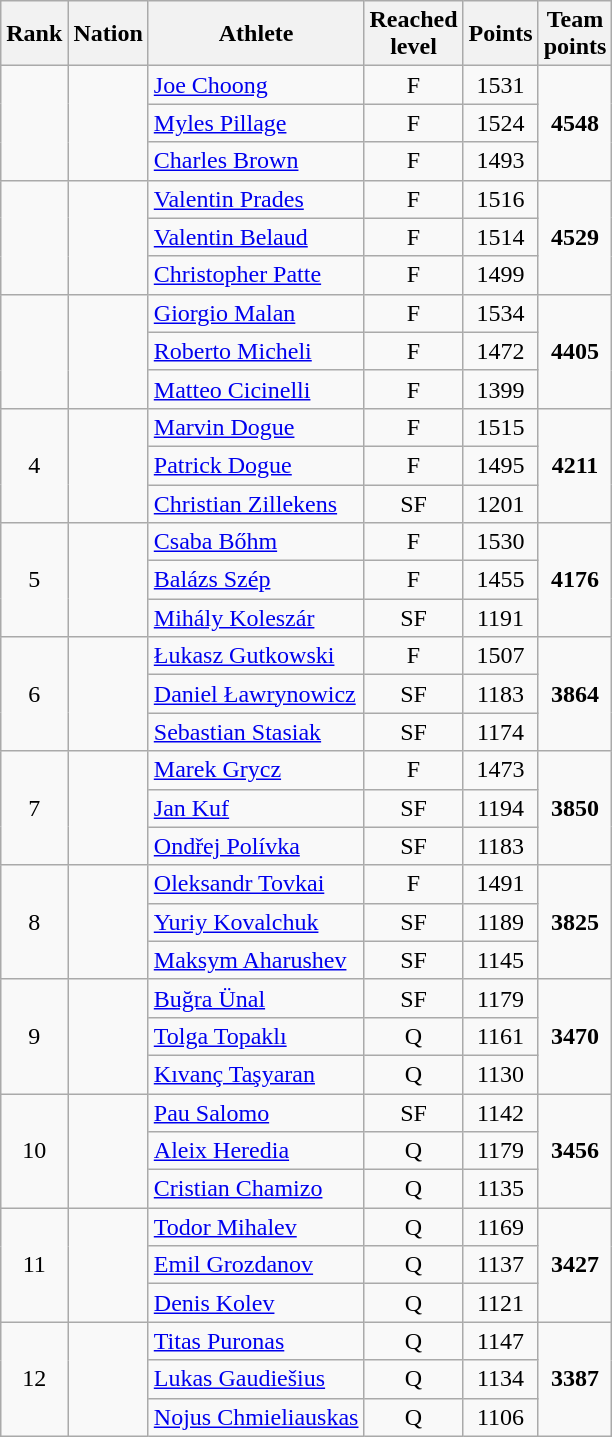<table style="text-align:center" class="wikitable sortable">
<tr>
<th>Rank</th>
<th>Nation</th>
<th>Athlete</th>
<th>Reached<br>level</th>
<th>Points</th>
<th>Team<br>points</th>
</tr>
<tr>
<td rowspan=3></td>
<td rowspan=3 align=left></td>
<td align=left><a href='#'>Joe Choong</a></td>
<td>F</td>
<td>1531</td>
<td rowspan=3><strong>4548</strong></td>
</tr>
<tr>
<td align=left><a href='#'>Myles Pillage</a></td>
<td>F</td>
<td>1524</td>
</tr>
<tr>
<td align=left><a href='#'>Charles Brown</a></td>
<td>F</td>
<td>1493</td>
</tr>
<tr>
<td rowspan=3></td>
<td rowspan=3 align=left></td>
<td align=left><a href='#'>Valentin Prades</a></td>
<td>F</td>
<td>1516</td>
<td rowspan=3><strong>4529</strong></td>
</tr>
<tr>
<td align=left><a href='#'>Valentin Belaud</a></td>
<td>F</td>
<td>1514</td>
</tr>
<tr>
<td align=left><a href='#'>Christopher Patte</a></td>
<td>F</td>
<td>1499</td>
</tr>
<tr>
<td rowspan=3></td>
<td rowspan=3 align=left></td>
<td align=left><a href='#'>Giorgio Malan</a></td>
<td>F</td>
<td>1534</td>
<td rowspan=3><strong>4405</strong></td>
</tr>
<tr>
<td align=left><a href='#'>Roberto Micheli</a></td>
<td>F</td>
<td>1472</td>
</tr>
<tr>
<td align=left><a href='#'>Matteo Cicinelli</a></td>
<td>F</td>
<td>1399</td>
</tr>
<tr>
<td rowspan=3>4</td>
<td rowspan=3 align=left></td>
<td align=left><a href='#'>Marvin Dogue</a></td>
<td>F</td>
<td>1515</td>
<td rowspan=3><strong>4211</strong></td>
</tr>
<tr>
<td align=left><a href='#'>Patrick Dogue</a></td>
<td>F</td>
<td>1495</td>
</tr>
<tr>
<td align=left><a href='#'>Christian Zillekens</a></td>
<td>SF</td>
<td>1201</td>
</tr>
<tr>
<td rowspan=3>5</td>
<td rowspan=3 align=left></td>
<td align=left><a href='#'>Csaba Bőhm</a></td>
<td>F</td>
<td>1530</td>
<td rowspan=3><strong>4176</strong></td>
</tr>
<tr>
<td align=left><a href='#'>Balázs Szép</a></td>
<td>F</td>
<td>1455</td>
</tr>
<tr>
<td align=left><a href='#'>Mihály Koleszár</a></td>
<td>SF</td>
<td>1191</td>
</tr>
<tr>
<td rowspan=3>6</td>
<td rowspan=3 align=left></td>
<td align=left><a href='#'>Łukasz Gutkowski</a></td>
<td>F</td>
<td>1507</td>
<td rowspan=3><strong>3864</strong></td>
</tr>
<tr>
<td align=left><a href='#'>Daniel Ławrynowicz</a></td>
<td>SF</td>
<td>1183</td>
</tr>
<tr>
<td align=left><a href='#'>Sebastian Stasiak</a></td>
<td>SF</td>
<td>1174</td>
</tr>
<tr>
<td rowspan=3>7</td>
<td rowspan=3 align=left></td>
<td align=left><a href='#'>Marek Grycz</a></td>
<td>F</td>
<td>1473</td>
<td rowspan=3><strong>3850</strong></td>
</tr>
<tr>
<td align=left><a href='#'>Jan Kuf</a></td>
<td>SF</td>
<td>1194</td>
</tr>
<tr>
<td align=left><a href='#'>Ondřej Polívka</a></td>
<td>SF</td>
<td>1183</td>
</tr>
<tr>
<td rowspan=3>8</td>
<td rowspan=3 align=left></td>
<td align=left><a href='#'>Oleksandr Tovkai</a></td>
<td>F</td>
<td>1491</td>
<td rowspan=3><strong>3825</strong></td>
</tr>
<tr>
<td align=left><a href='#'>Yuriy Kovalchuk</a></td>
<td>SF</td>
<td>1189</td>
</tr>
<tr>
<td align=left><a href='#'>Maksym Aharushev</a></td>
<td>SF</td>
<td>1145</td>
</tr>
<tr>
<td rowspan=3>9</td>
<td rowspan=3 align=left></td>
<td align=left><a href='#'>Buğra Ünal</a></td>
<td>SF</td>
<td>1179</td>
<td rowspan=3><strong>3470</strong></td>
</tr>
<tr>
<td align=left><a href='#'>Tolga Topaklı</a></td>
<td>Q</td>
<td>1161</td>
</tr>
<tr>
<td align=left><a href='#'>Kıvanç Taşyaran</a></td>
<td>Q</td>
<td>1130</td>
</tr>
<tr>
<td rowspan=3>10</td>
<td rowspan=3 align=left></td>
<td align=left><a href='#'>Pau Salomo</a></td>
<td>SF</td>
<td>1142</td>
<td rowspan=3><strong>3456</strong></td>
</tr>
<tr>
<td align=left><a href='#'>Aleix Heredia</a></td>
<td>Q</td>
<td>1179</td>
</tr>
<tr>
<td align=left><a href='#'>Cristian Chamizo</a></td>
<td>Q</td>
<td>1135</td>
</tr>
<tr>
<td rowspan=3>11</td>
<td rowspan=3 align=left></td>
<td align=left><a href='#'>Todor Mihalev</a></td>
<td>Q</td>
<td>1169</td>
<td rowspan=3><strong>3427</strong></td>
</tr>
<tr>
<td align=left><a href='#'>Emil Grozdanov</a></td>
<td>Q</td>
<td>1137</td>
</tr>
<tr>
<td align=left><a href='#'>Denis Kolev</a></td>
<td>Q</td>
<td>1121</td>
</tr>
<tr>
<td rowspan=3>12</td>
<td rowspan=3 align=left></td>
<td align=left><a href='#'>Titas Puronas</a></td>
<td>Q</td>
<td>1147</td>
<td rowspan=3><strong>3387</strong></td>
</tr>
<tr>
<td align=left><a href='#'>Lukas Gaudiešius</a></td>
<td>Q</td>
<td>1134</td>
</tr>
<tr>
<td align=left><a href='#'>Nojus Chmieliauskas</a></td>
<td>Q</td>
<td>1106</td>
</tr>
</table>
